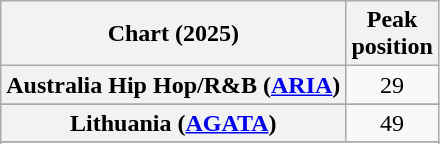<table class="wikitable sortable plainrowheaders" style="text-align:center">
<tr>
<th scope="col">Chart (2025)</th>
<th scope="col">Peak<br>position</th>
</tr>
<tr>
<th scope="row">Australia Hip Hop/R&B (<a href='#'>ARIA</a>)</th>
<td>29</td>
</tr>
<tr>
</tr>
<tr>
</tr>
<tr>
<th scope="row">Lithuania (<a href='#'>AGATA</a>)</th>
<td>49</td>
</tr>
<tr>
</tr>
<tr>
</tr>
<tr>
</tr>
</table>
